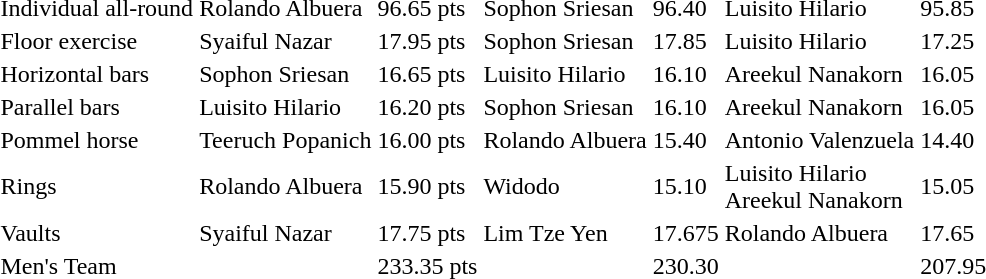<table>
<tr>
<td>Individual all-round</td>
<td> Rolando Albuera</td>
<td>96.65 pts</td>
<td> Sophon Sriesan</td>
<td>96.40</td>
<td> Luisito Hilario</td>
<td>95.85</td>
</tr>
<tr>
<td>Floor exercise</td>
<td> Syaiful Nazar</td>
<td>17.95 pts</td>
<td> Sophon Sriesan</td>
<td>17.85</td>
<td> Luisito Hilario</td>
<td>17.25</td>
</tr>
<tr>
<td>Horizontal bars</td>
<td> Sophon Sriesan</td>
<td>16.65 pts</td>
<td> Luisito Hilario</td>
<td>16.10</td>
<td> Areekul Nanakorn</td>
<td>16.05</td>
</tr>
<tr>
<td>Parallel bars</td>
<td> Luisito Hilario</td>
<td>16.20 pts</td>
<td> Sophon Sriesan</td>
<td>16.10</td>
<td> Areekul Nanakorn</td>
<td>16.05</td>
</tr>
<tr>
<td>Pommel horse</td>
<td> Teeruch Popanich</td>
<td>16.00 pts</td>
<td> Rolando Albuera</td>
<td>15.40</td>
<td> Antonio Valenzuela</td>
<td>14.40</td>
</tr>
<tr>
<td>Rings</td>
<td> Rolando Albuera</td>
<td>15.90 pts</td>
<td> Widodo</td>
<td>15.10</td>
<td> Luisito Hilario <br>  Areekul Nanakorn</td>
<td>15.05</td>
</tr>
<tr>
<td>Vaults</td>
<td> Syaiful Nazar</td>
<td>17.75 pts</td>
<td> Lim Tze Yen</td>
<td>17.675</td>
<td> Rolando Albuera</td>
<td>17.65</td>
</tr>
<tr>
<td>Men's Team</td>
<td></td>
<td>233.35 pts</td>
<td></td>
<td>230.30</td>
<td></td>
<td>207.95</td>
</tr>
</table>
